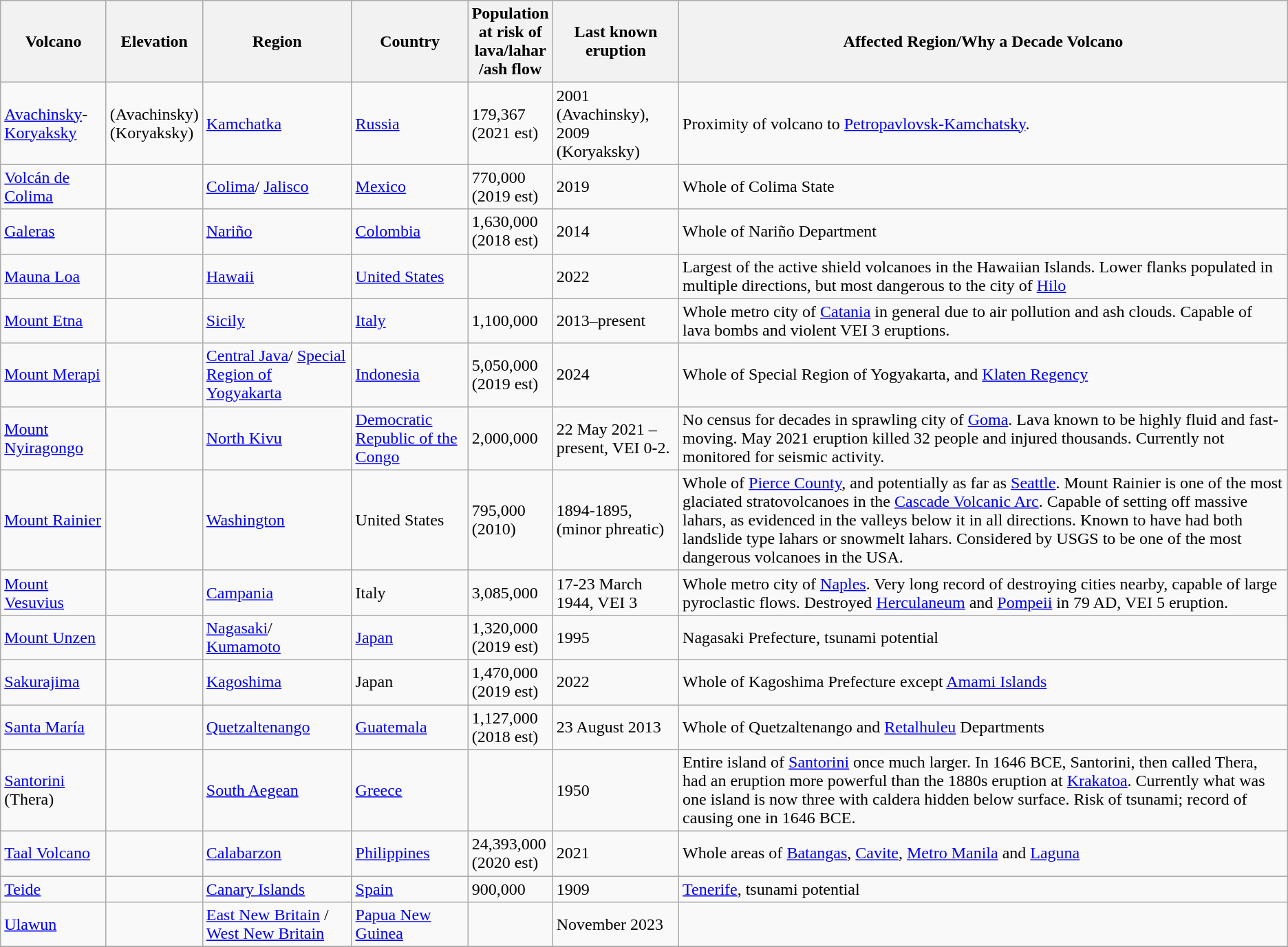<table class="wikitable sortable"  style="text-align: left;">
<tr>
<th>Volcano</th>
<th>Elevation</th>
<th>Region</th>
<th>Country</th>
<th>Population<br>at risk of<br>lava/lahar<br>/ash flow</th>
<th>Last known eruption</th>
<th>Affected Region/Why a Decade Volcano</th>
</tr>
<tr>
<td><a href='#'>Avachinsky</a>-<a href='#'>Koryaksky</a></td>
<td data-sort-value="2741"> (Avachinsky)<br> (Koryaksky)</td>
<td><a href='#'>Kamchatka</a></td>
<td><a href='#'>Russia</a></td>
<td data-sort-value="179367">179,367<br>(2021 est)</td>
<td data-sort-value="2009">2001 (Avachinsky),<br>2009 (Koryaksky)</td>
<td>Proximity of volcano to <a href='#'>Petropavlovsk-Kamchatsky</a>.</td>
</tr>
<tr>
<td><a href='#'>Volcán de Colima</a></td>
<td data-sort-value="3820"></td>
<td><a href='#'>Colima</a>/ <a href='#'>Jalisco</a></td>
<td><a href='#'>Mexico</a></td>
<td data-sort-value="770000">770,000<br>(2019 est)</td>
<td data-sort-value="2019">2019</td>
<td>Whole of Colima State</td>
</tr>
<tr>
<td><a href='#'>Galeras</a></td>
<td data-sort-value="4276"></td>
<td><a href='#'>Nariño</a></td>
<td><a href='#'>Colombia</a></td>
<td data-sort-value="1630000">1,630,000<br>(2018 est)</td>
<td data-sort-value="2014">2014</td>
<td>Whole of Nariño Department</td>
</tr>
<tr>
<td><a href='#'>Mauna Loa</a></td>
<td data-sort-value="4169"></td>
<td><a href='#'>Hawaii</a></td>
<td><a href='#'>United States</a></td>
<td></td>
<td>2022</td>
<td>Largest of the active shield volcanoes in the Hawaiian Islands. Lower flanks populated in multiple directions, but most dangerous to the city of <a href='#'>Hilo</a></td>
</tr>
<tr>
<td><a href='#'>Mount Etna</a></td>
<td data-sort-value="3326"></td>
<td><a href='#'>Sicily</a></td>
<td><a href='#'>Italy</a></td>
<td data-sort-value="1100000">1,100,000</td>
<td data-sort-value="2022">2013–present</td>
<td>Whole metro city of <a href='#'>Catania</a> in general due to air pollution and ash clouds. Capable of lava bombs and violent VEI 3 eruptions.</td>
</tr>
<tr>
<td><a href='#'>Mount Merapi</a></td>
<td data-sort-value="2910"></td>
<td><a href='#'>Central Java</a>/ <a href='#'>Special Region of Yogyakarta</a></td>
<td><a href='#'>Indonesia</a></td>
<td data-sort-value="5050000">5,050,000<br>(2019 est)</td>
<td data-sort-value="2024">2024</td>
<td>Whole of Special Region of Yogyakarta, and <a href='#'>Klaten Regency</a></td>
</tr>
<tr>
<td><a href='#'>Mount Nyiragongo</a></td>
<td data-sort-value="3470"></td>
<td><a href='#'>North Kivu</a></td>
<td><a href='#'>Democratic Republic of the Congo</a></td>
<td data-sort-value="2000000">2,000,000</td>
<td data-sort-value="2022">22 May 2021 – present, VEI 0-2.</td>
<td>No census for decades in sprawling city of <a href='#'>Goma</a>. Lava known to be highly fluid and fast-moving. May 2021 eruption killed 32 people and injured thousands. Currently not monitored for seismic activity.</td>
</tr>
<tr>
<td><a href='#'>Mount Rainier</a></td>
<td data-sort-value="4392"></td>
<td><a href='#'>Washington</a></td>
<td>United States</td>
<td data-sort-value="795000">795,000<br>(2010)</td>
<td data-sort-value="1895">1894-1895, (minor phreatic)</td>
<td>Whole of <a href='#'>Pierce County</a>, and potentially as far as <a href='#'>Seattle</a>. Mount Rainier is one of the most glaciated stratovolcanoes in the <a href='#'>Cascade Volcanic Arc</a>. Capable of setting off massive lahars, as evidenced in the valleys below it in all directions. Known to have had both landslide type lahars or snowmelt lahars.  Considered by USGS to be one of the most dangerous volcanoes in the USA.</td>
</tr>
<tr>
<td><a href='#'>Mount Vesuvius</a></td>
<td data-sort-value="1281"></td>
<td><a href='#'>Campania</a></td>
<td>Italy</td>
<td data-sort-value="3085000">3,085,000</td>
<td data-sort-value="1944">17-23 March 1944, VEI 3</td>
<td>Whole metro city of <a href='#'>Naples</a>. Very long record of destroying cities nearby, capable of large pyroclastic flows. Destroyed <a href='#'>Herculaneum</a> and <a href='#'>Pompeii</a> in 79 AD, VEI 5 eruption.</td>
</tr>
<tr>
<td><a href='#'>Mount Unzen</a></td>
<td data-sort-value="1486"></td>
<td><a href='#'>Nagasaki</a>/ <a href='#'>Kumamoto</a></td>
<td><a href='#'>Japan</a></td>
<td data-sort-value="1320000">1,320,000<br>(2019 est)</td>
<td data-sort-value="1995">1995</td>
<td>Nagasaki Prefecture, tsunami potential</td>
</tr>
<tr>
<td><a href='#'>Sakurajima</a></td>
<td data-sort-value="1117"></td>
<td><a href='#'>Kagoshima</a></td>
<td>Japan</td>
<td data-sort-value="1470000">1,470,000<br>(2019 est)</td>
<td data-sort-value="2022">2022</td>
<td>Whole of Kagoshima Prefecture except <a href='#'>Amami Islands</a></td>
</tr>
<tr>
<td><a href='#'>Santa María</a></td>
<td data-sort-value="3772"></td>
<td><a href='#'>Quetzaltenango</a></td>
<td><a href='#'>Guatemala</a></td>
<td data-sort-value="1127000">1,127,000<br>(2018 est)</td>
<td data-sort-value="2013">23 August 2013</td>
<td>Whole of Quetzaltenango and <a href='#'>Retalhuleu</a> Departments</td>
</tr>
<tr>
<td><a href='#'>Santorini</a> (Thera)</td>
<td data-sort-value="367"></td>
<td><a href='#'>South Aegean</a></td>
<td><a href='#'>Greece</a></td>
<td></td>
<td data-sort-value="1950">1950</td>
<td>Entire island of <a href='#'>Santorini</a> once much larger.  In 1646 BCE,  Santorini, then called Thera, had an eruption more powerful than the 1880s eruption at <a href='#'>Krakatoa</a>. Currently what was one island is now three with caldera hidden below surface. Risk of tsunami; record of causing one in 1646 BCE.</td>
</tr>
<tr>
<td><a href='#'>Taal Volcano</a></td>
<td data-sort-value="311"></td>
<td><a href='#'>Calabarzon</a></td>
<td><a href='#'>Philippines</a></td>
<td data-sort-value="24393000">24,393,000<br>(2020 est)</td>
<td data-sort-value="2021">2021</td>
<td>Whole areas of <a href='#'>Batangas</a>, <a href='#'>Cavite</a>, <a href='#'>Metro Manila</a> and <a href='#'>Laguna</a></td>
</tr>
<tr>
<td><a href='#'>Teide</a></td>
<td data-sort-value="3715"></td>
<td><a href='#'>Canary Islands</a></td>
<td><a href='#'>Spain</a></td>
<td data-sort-value="900000">900,000</td>
<td data-sort-value="1909">1909</td>
<td><a href='#'>Tenerife</a>, tsunami potential</td>
</tr>
<tr>
<td><a href='#'>Ulawun</a></td>
<td data-sort-value="2334"></td>
<td><a href='#'>East New Britain</a> / <a href='#'>West New Britain</a></td>
<td><a href='#'>Papua New Guinea</a></td>
<td></td>
<td data-sort-value="2022">November 2023</td>
<td></td>
</tr>
<tr>
</tr>
</table>
